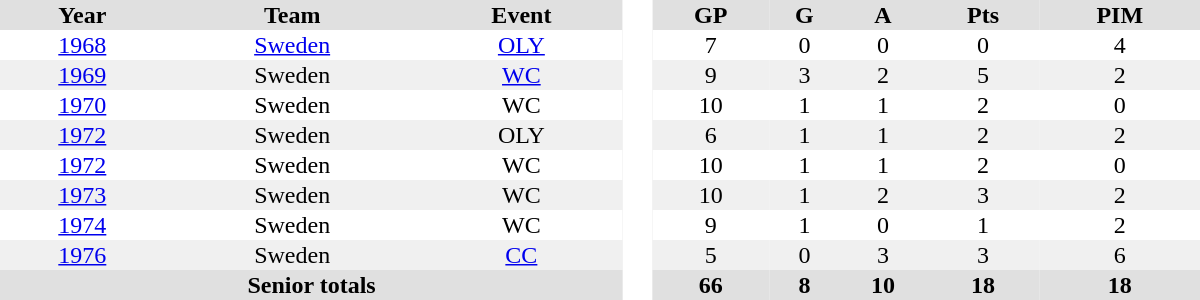<table border="0" cellpadding="1" cellspacing="0" style="text-align:center; width:50em">
<tr style="text-align:center; background:#e0e0e0;">
<th>Year</th>
<th>Team</th>
<th>Event</th>
<th rowspan="99" style="background:#fff;"> </th>
<th>GP</th>
<th>G</th>
<th>A</th>
<th>Pts</th>
<th>PIM</th>
</tr>
<tr>
<td><a href='#'>1968</a></td>
<td><a href='#'>Sweden</a></td>
<td><a href='#'>OLY</a></td>
<td>7</td>
<td>0</td>
<td>0</td>
<td>0</td>
<td>4</td>
</tr>
<tr style="background:#f0f0f0;">
<td><a href='#'>1969</a></td>
<td>Sweden</td>
<td><a href='#'>WC</a></td>
<td>9</td>
<td>3</td>
<td>2</td>
<td>5</td>
<td>2</td>
</tr>
<tr>
<td><a href='#'>1970</a></td>
<td>Sweden</td>
<td>WC</td>
<td>10</td>
<td>1</td>
<td>1</td>
<td>2</td>
<td>0</td>
</tr>
<tr style="background:#f0f0f0;">
<td><a href='#'>1972</a></td>
<td>Sweden</td>
<td>OLY</td>
<td>6</td>
<td>1</td>
<td>1</td>
<td>2</td>
<td>2</td>
</tr>
<tr>
<td><a href='#'>1972</a></td>
<td>Sweden</td>
<td>WC</td>
<td>10</td>
<td>1</td>
<td>1</td>
<td>2</td>
<td>0</td>
</tr>
<tr style="background:#f0f0f0;">
<td><a href='#'>1973</a></td>
<td>Sweden</td>
<td>WC</td>
<td>10</td>
<td>1</td>
<td>2</td>
<td>3</td>
<td>2</td>
</tr>
<tr>
<td><a href='#'>1974</a></td>
<td>Sweden</td>
<td>WC</td>
<td>9</td>
<td>1</td>
<td>0</td>
<td>1</td>
<td>2</td>
</tr>
<tr style="background:#f0f0f0;">
<td><a href='#'>1976</a></td>
<td>Sweden</td>
<td><a href='#'>CC</a></td>
<td>5</td>
<td>0</td>
<td>3</td>
<td>3</td>
<td>6</td>
</tr>
<tr style="background:#e0e0e0;">
<th colspan=3>Senior totals</th>
<th>66</th>
<th>8</th>
<th>10</th>
<th>18</th>
<th>18</th>
</tr>
</table>
